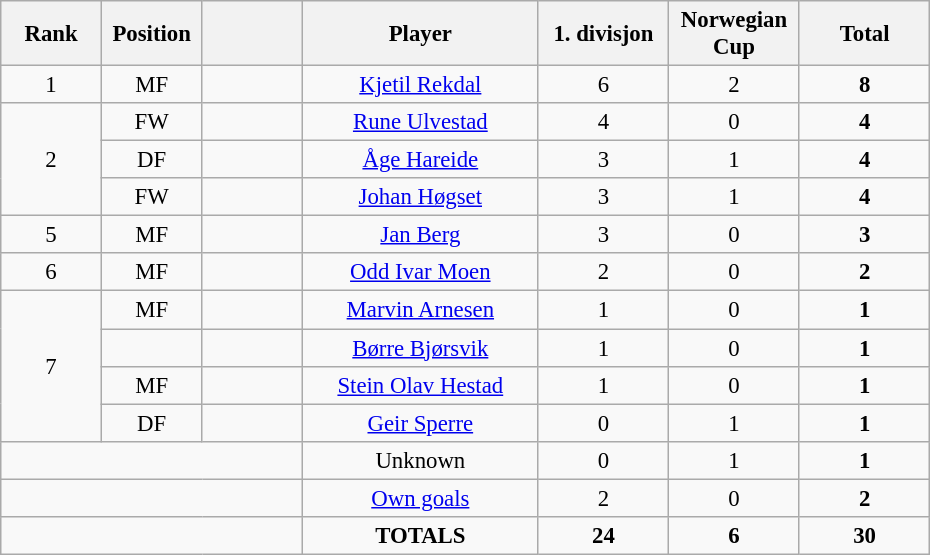<table class="wikitable" style="font-size: 95%; text-align: center;">
<tr>
<th width=60>Rank</th>
<th width=60>Position</th>
<th width=60></th>
<th width=150>Player</th>
<th width=80>1. divisjon</th>
<th width=80>Norwegian Cup</th>
<th width=80><strong>Total</strong></th>
</tr>
<tr>
<td>1</td>
<td>MF</td>
<td></td>
<td><a href='#'>Kjetil Rekdal</a></td>
<td>6</td>
<td>2</td>
<td><strong>8</strong></td>
</tr>
<tr>
<td rowspan="3">2</td>
<td>FW</td>
<td></td>
<td><a href='#'>Rune Ulvestad</a></td>
<td>4</td>
<td>0</td>
<td><strong>4</strong></td>
</tr>
<tr>
<td>DF</td>
<td></td>
<td><a href='#'>Åge Hareide</a></td>
<td>3</td>
<td>1</td>
<td><strong>4</strong></td>
</tr>
<tr>
<td>FW</td>
<td></td>
<td><a href='#'>Johan Høgset</a></td>
<td>3</td>
<td>1</td>
<td><strong>4</strong></td>
</tr>
<tr>
<td>5</td>
<td>MF</td>
<td></td>
<td><a href='#'>Jan Berg</a></td>
<td>3</td>
<td>0</td>
<td><strong>3</strong></td>
</tr>
<tr>
<td>6</td>
<td>MF</td>
<td></td>
<td><a href='#'>Odd Ivar Moen</a></td>
<td>2</td>
<td>0</td>
<td><strong>2</strong></td>
</tr>
<tr>
<td rowspan="4">7</td>
<td>MF</td>
<td></td>
<td><a href='#'>Marvin Arnesen</a></td>
<td>1</td>
<td>0</td>
<td><strong>1</strong></td>
</tr>
<tr>
<td></td>
<td></td>
<td><a href='#'>Børre Bjørsvik</a></td>
<td>1</td>
<td>0</td>
<td><strong>1</strong></td>
</tr>
<tr>
<td>MF</td>
<td></td>
<td><a href='#'>Stein Olav Hestad</a></td>
<td>1</td>
<td>0</td>
<td><strong>1</strong></td>
</tr>
<tr>
<td>DF</td>
<td></td>
<td><a href='#'>Geir Sperre</a></td>
<td>0</td>
<td>1</td>
<td><strong>1</strong></td>
</tr>
<tr>
<td colspan="3"></td>
<td>Unknown</td>
<td>0</td>
<td>1</td>
<td><strong>1</strong></td>
</tr>
<tr>
<td colspan="3"></td>
<td><a href='#'>Own goals</a></td>
<td>2</td>
<td>0</td>
<td><strong>2</strong></td>
</tr>
<tr>
<td colspan="3"></td>
<td><strong>TOTALS</strong></td>
<td><strong>24</strong></td>
<td><strong>6</strong></td>
<td><strong>30</strong></td>
</tr>
</table>
